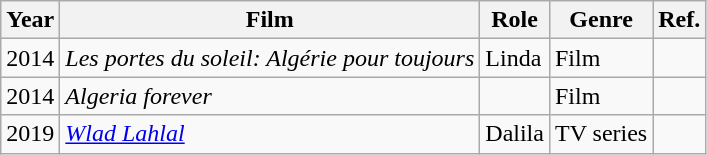<table class="wikitable">
<tr>
<th>Year</th>
<th>Film</th>
<th>Role</th>
<th>Genre</th>
<th>Ref.</th>
</tr>
<tr>
<td>2014</td>
<td><em>Les portes du soleil: Algérie pour toujours</em></td>
<td>Linda</td>
<td>Film</td>
<td></td>
</tr>
<tr>
<td>2014</td>
<td><em>Algeria forever</em></td>
<td></td>
<td>Film</td>
<td></td>
</tr>
<tr>
<td>2019</td>
<td><em><a href='#'>Wlad Lahlal</a></em></td>
<td>Dalila</td>
<td>TV series</td>
<td></td>
</tr>
</table>
